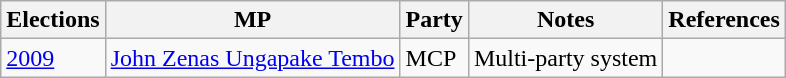<table class="wikitable">
<tr>
<th>Elections</th>
<th>MP</th>
<th>Party</th>
<th>Notes</th>
<th>References</th>
</tr>
<tr>
<td><a href='#'>2009</a></td>
<td><a href='#'>John Zenas Ungapake Tembo</a></td>
<td>MCP</td>
<td>Multi-party system</td>
<td></td>
</tr>
</table>
